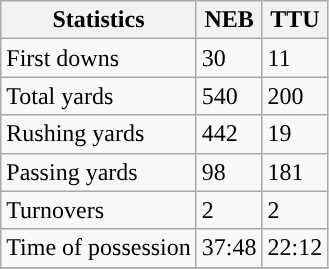<table class="wikitable">
<tr>
<th>Statistics</th>
<th>NEB</th>
<th>TTU</th>
</tr>
<tr>
<td>First downs</td>
<td>30</td>
<td>11</td>
</tr>
<tr>
<td>Total yards</td>
<td>540</td>
<td>200</td>
</tr>
<tr>
<td>Rushing yards</td>
<td>442</td>
<td>19</td>
</tr>
<tr>
<td>Passing yards</td>
<td>98</td>
<td>181</td>
</tr>
<tr>
<td>Turnovers</td>
<td>2</td>
<td>2</td>
</tr>
<tr>
<td>Time of possession</td>
<td>37:48</td>
<td>22:12</td>
</tr>
<tr>
</tr>
</table>
